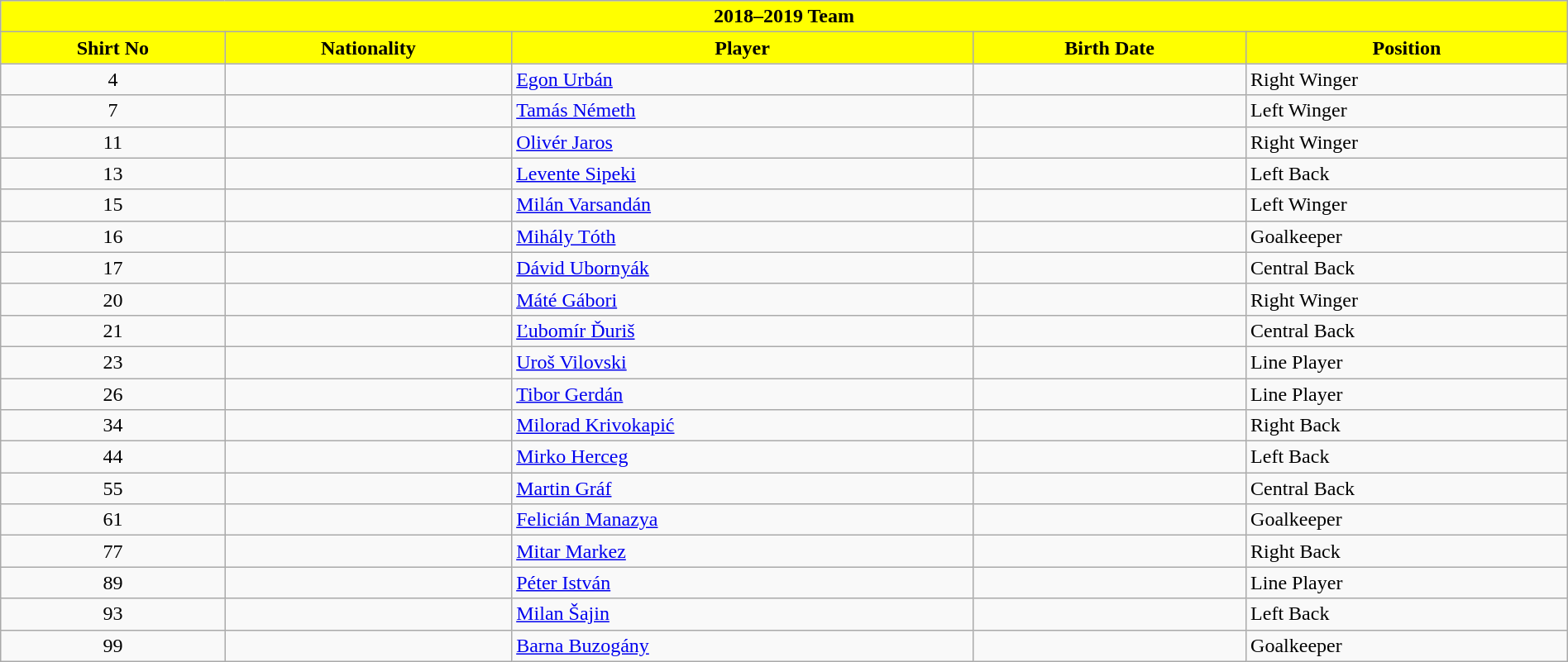<table class="wikitable collapsible collapsed" style="width:100%">
<tr>
<th colspan=5 style="background-color:yellow;color:black;text-align:center;"> <strong>2018–2019 Team</strong></th>
</tr>
<tr>
<th style="color:black; background:yellow">Shirt No</th>
<th style="color:black; background:yellow">Nationality</th>
<th style="color:black; background:yellow">Player</th>
<th style="color:black; background:yellow">Birth Date</th>
<th style="color:black; background:yellow">Position</th>
</tr>
<tr>
<td align=center>4</td>
<td></td>
<td><a href='#'>Egon Urbán</a></td>
<td></td>
<td>Right Winger</td>
</tr>
<tr>
<td align=center>7</td>
<td></td>
<td><a href='#'>Tamás Németh</a></td>
<td></td>
<td>Left Winger</td>
</tr>
<tr>
<td align=center>11</td>
<td></td>
<td><a href='#'>Olivér Jaros</a></td>
<td></td>
<td>Right Winger</td>
</tr>
<tr>
<td align=center>13</td>
<td></td>
<td><a href='#'>Levente Sipeki</a></td>
<td></td>
<td>Left Back</td>
</tr>
<tr>
<td align=center>15</td>
<td></td>
<td><a href='#'>Milán Varsandán</a></td>
<td></td>
<td>Left Winger</td>
</tr>
<tr>
<td align=center>16</td>
<td></td>
<td><a href='#'>Mihály Tóth</a></td>
<td></td>
<td>Goalkeeper</td>
</tr>
<tr>
<td align=center>17</td>
<td></td>
<td><a href='#'>Dávid Ubornyák</a></td>
<td></td>
<td>Central Back</td>
</tr>
<tr>
<td align=center>20</td>
<td></td>
<td><a href='#'>Máté Gábori</a></td>
<td></td>
<td>Right Winger</td>
</tr>
<tr>
<td align=center>21</td>
<td></td>
<td><a href='#'>Ľubomír Ďuriš</a></td>
<td></td>
<td>Central Back</td>
</tr>
<tr>
<td align=center>23</td>
<td></td>
<td><a href='#'>Uroš Vilovski</a></td>
<td></td>
<td>Line Player</td>
</tr>
<tr>
<td align=center>26</td>
<td></td>
<td><a href='#'>Tibor Gerdán</a></td>
<td></td>
<td>Line Player</td>
</tr>
<tr>
<td align=center>34</td>
<td></td>
<td><a href='#'>Milorad Krivokapić</a></td>
<td></td>
<td>Right Back</td>
</tr>
<tr>
<td align=center>44</td>
<td></td>
<td><a href='#'>Mirko Herceg</a></td>
<td></td>
<td>Left Back</td>
</tr>
<tr>
<td align=center>55</td>
<td></td>
<td><a href='#'>Martin Gráf</a></td>
<td></td>
<td>Central Back</td>
</tr>
<tr>
<td align=center>61</td>
<td></td>
<td><a href='#'>Felicián Manazya</a></td>
<td></td>
<td>Goalkeeper</td>
</tr>
<tr>
<td align=center>77</td>
<td></td>
<td><a href='#'>Mitar Markez</a></td>
<td></td>
<td>Right Back</td>
</tr>
<tr>
<td align=center>89</td>
<td></td>
<td><a href='#'>Péter István</a></td>
<td></td>
<td>Line Player</td>
</tr>
<tr>
<td align=center>93</td>
<td></td>
<td><a href='#'>Milan Šajin</a></td>
<td></td>
<td>Left Back</td>
</tr>
<tr>
<td align=center>99</td>
<td></td>
<td><a href='#'>Barna Buzogány</a></td>
<td></td>
<td>Goalkeeper</td>
</tr>
</table>
